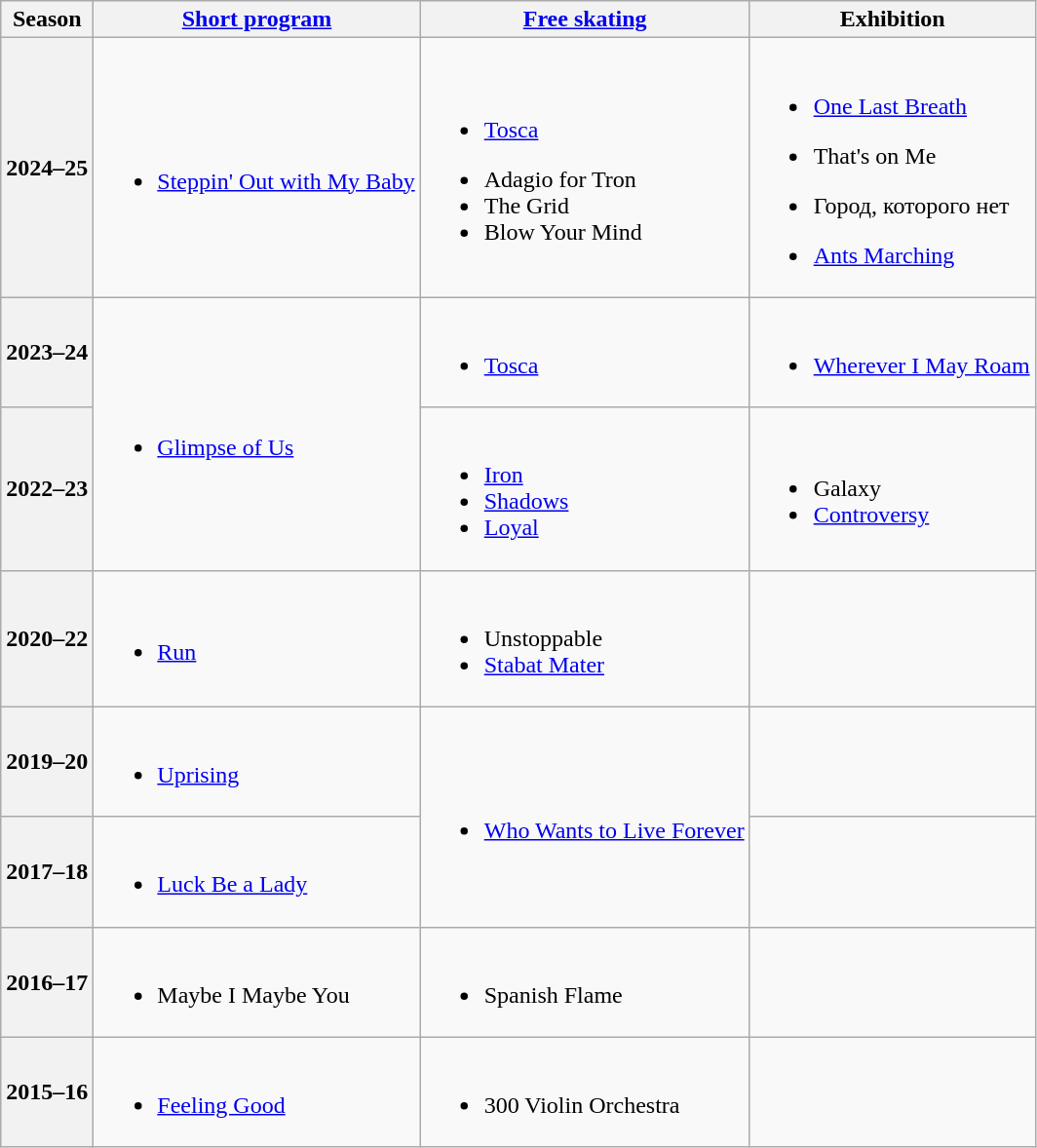<table class="wikitable">
<tr>
<th>Season</th>
<th><a href='#'>Short program</a></th>
<th><a href='#'>Free skating</a></th>
<th>Exhibition</th>
</tr>
<tr>
<th>2024–25 <br> </th>
<td><br><ul><li><a href='#'>Steppin' Out with My Baby</a> <br> </li></ul></td>
<td><br><ul><li><a href='#'>Tosca</a> <br> </li></ul><ul><li>Adagio for Tron</li><li>The Grid <br> </li><li>Blow Your Mind <br> </li></ul></td>
<td><br><ul><li><a href='#'>One Last Breath</a> <br> </li></ul><ul><li>That's on Me <br></li></ul><ul><li>Город, которого нет <br> </li></ul><ul><li><a href='#'>Ants Marching</a> <br> </li></ul></td>
</tr>
<tr>
<th>2023–24 <br> </th>
<td rowspan="2"><br><ul><li><a href='#'>Glimpse of Us</a> <br> </li></ul></td>
<td><br><ul><li><a href='#'>Tosca</a> <br> </li></ul></td>
<td><br><ul><li><a href='#'>Wherever I May Roam</a> <br> </li></ul></td>
</tr>
<tr>
<th>2022–23<br></th>
<td><br><ul><li><a href='#'>Iron</a></li><li><a href='#'>Shadows</a> <br> </li><li><a href='#'>Loyal</a> <br> </li></ul></td>
<td><br><ul><li>Galaxy <br></li><li><a href='#'>Controversy</a> <br></li></ul></td>
</tr>
<tr>
<th>2020–22<br></th>
<td><br><ul><li><a href='#'>Run</a><br></li></ul></td>
<td><br><ul><li>Unstoppable <br> </li><li><a href='#'>Stabat Mater</a> <br> </li></ul></td>
<td></td>
</tr>
<tr>
<th>2019–20<br></th>
<td><br><ul><li><a href='#'>Uprising</a><br></li></ul></td>
<td rowspan="2"><br><ul><li><a href='#'>Who Wants to Live Forever</a><br></li></ul></td>
<td></td>
</tr>
<tr>
<th>2017–18<br></th>
<td><br><ul><li><a href='#'>Luck Be a Lady</a><br></li></ul></td>
<td></td>
</tr>
<tr>
<th>2016–17<br></th>
<td><br><ul><li>Maybe I Maybe You<br></li></ul></td>
<td><br><ul><li>Spanish Flame<br></li></ul></td>
<td></td>
</tr>
<tr>
<th>2015–16<br></th>
<td><br><ul><li><a href='#'>Feeling Good</a><br></li></ul></td>
<td><br><ul><li>300 Violin Orchestra<br></li></ul></td>
<td></td>
</tr>
</table>
